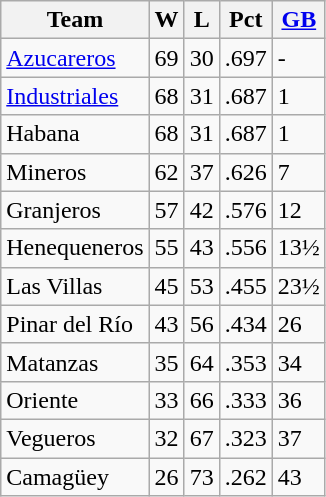<table class="wikitable">
<tr>
<th>Team</th>
<th>W</th>
<th>L</th>
<th>Pct</th>
<th><a href='#'>GB</a></th>
</tr>
<tr>
<td><a href='#'>Azucareros</a></td>
<td>69</td>
<td>30</td>
<td>.697</td>
<td>-</td>
</tr>
<tr>
<td><a href='#'>Industriales</a></td>
<td>68</td>
<td>31</td>
<td>.687</td>
<td>1</td>
</tr>
<tr>
<td>Habana</td>
<td>68</td>
<td>31</td>
<td>.687</td>
<td>1</td>
</tr>
<tr>
<td>Mineros</td>
<td>62</td>
<td>37</td>
<td>.626</td>
<td>7</td>
</tr>
<tr>
<td>Granjeros</td>
<td>57</td>
<td>42</td>
<td>.576</td>
<td>12</td>
</tr>
<tr>
<td>Henequeneros</td>
<td>55</td>
<td>43</td>
<td>.556</td>
<td>13½</td>
</tr>
<tr>
<td>Las Villas</td>
<td>45</td>
<td>53</td>
<td>.455</td>
<td>23½</td>
</tr>
<tr>
<td>Pinar del Río</td>
<td>43</td>
<td>56</td>
<td>.434</td>
<td>26</td>
</tr>
<tr>
<td>Matanzas</td>
<td>35</td>
<td>64</td>
<td>.353</td>
<td>34</td>
</tr>
<tr>
<td>Oriente</td>
<td>33</td>
<td>66</td>
<td>.333</td>
<td>36</td>
</tr>
<tr>
<td>Vegueros</td>
<td>32</td>
<td>67</td>
<td>.323</td>
<td>37</td>
</tr>
<tr>
<td>Camagüey</td>
<td>26</td>
<td>73</td>
<td>.262</td>
<td>43</td>
</tr>
</table>
